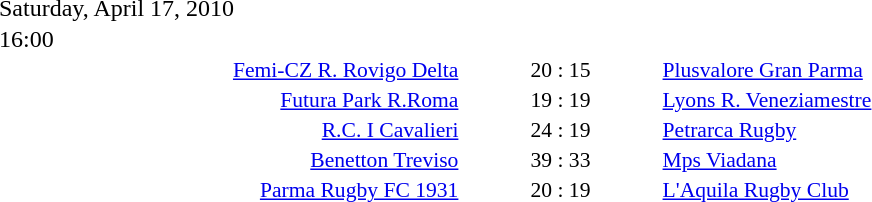<table style="width:70%;" cellspacing="1">
<tr>
<th width=35%></th>
<th width=15%></th>
<th></th>
</tr>
<tr>
<td>Saturday, April 17, 2010</td>
</tr>
<tr>
<td>16:00</td>
</tr>
<tr style=font-size:90%>
<td align=right><a href='#'>Femi-CZ R. Rovigo Delta</a></td>
<td align=center>20 : 15</td>
<td><a href='#'>Plusvalore Gran Parma</a></td>
</tr>
<tr style=font-size:90%>
<td align=right><a href='#'>Futura Park R.Roma</a></td>
<td align=center>19 : 19</td>
<td><a href='#'>Lyons R. Veneziamestre</a></td>
</tr>
<tr style=font-size:90%>
<td align=right><a href='#'>R.C. I Cavalieri</a></td>
<td align=center>24 : 19</td>
<td><a href='#'>Petrarca Rugby</a></td>
</tr>
<tr style=font-size:90%>
<td align=right><a href='#'>Benetton Treviso</a></td>
<td align=center>39 : 33</td>
<td><a href='#'>Mps Viadana</a></td>
</tr>
<tr style=font-size:90%>
<td align=right><a href='#'>Parma Rugby FC 1931</a></td>
<td align=center>20 : 19</td>
<td><a href='#'>L'Aquila Rugby Club</a></td>
</tr>
</table>
